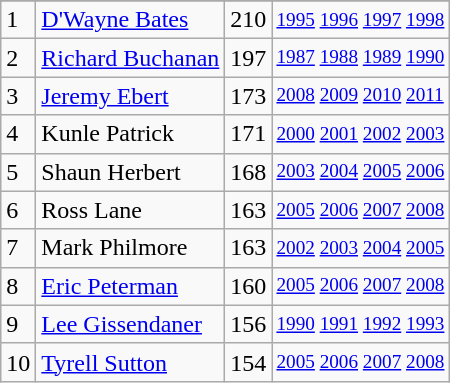<table class="wikitable">
<tr>
</tr>
<tr>
<td>1</td>
<td><a href='#'>D'Wayne Bates</a></td>
<td>210</td>
<td style="font-size:80%;"><a href='#'>1995</a> <a href='#'>1996</a> <a href='#'>1997</a> <a href='#'>1998</a></td>
</tr>
<tr>
<td>2</td>
<td><a href='#'>Richard Buchanan</a></td>
<td>197</td>
<td style="font-size:80%;"><a href='#'>1987</a> <a href='#'>1988</a> <a href='#'>1989</a> <a href='#'>1990</a></td>
</tr>
<tr>
<td>3</td>
<td><a href='#'>Jeremy Ebert</a></td>
<td>173</td>
<td style="font-size:80%;"><a href='#'>2008</a> <a href='#'>2009</a> <a href='#'>2010</a> <a href='#'>2011</a></td>
</tr>
<tr>
<td>4</td>
<td>Kunle Patrick</td>
<td>171</td>
<td style="font-size:80%;"><a href='#'>2000</a> <a href='#'>2001</a> <a href='#'>2002</a> <a href='#'>2003</a></td>
</tr>
<tr>
<td>5</td>
<td>Shaun Herbert</td>
<td>168</td>
<td style="font-size:80%;"><a href='#'>2003</a> <a href='#'>2004</a> <a href='#'>2005</a> <a href='#'>2006</a></td>
</tr>
<tr>
<td>6</td>
<td>Ross Lane</td>
<td>163</td>
<td style="font-size:80%;"><a href='#'>2005</a> <a href='#'>2006</a> <a href='#'>2007</a> <a href='#'>2008</a></td>
</tr>
<tr>
<td>7</td>
<td>Mark Philmore</td>
<td>163</td>
<td style="font-size:80%;"><a href='#'>2002</a> <a href='#'>2003</a> <a href='#'>2004</a> <a href='#'>2005</a></td>
</tr>
<tr>
<td>8</td>
<td><a href='#'>Eric Peterman</a></td>
<td>160</td>
<td style="font-size:80%;"><a href='#'>2005</a> <a href='#'>2006</a> <a href='#'>2007</a> <a href='#'>2008</a></td>
</tr>
<tr>
<td>9</td>
<td><a href='#'>Lee Gissendaner</a></td>
<td>156</td>
<td style="font-size:80%;"><a href='#'>1990</a> <a href='#'>1991</a> <a href='#'>1992</a> <a href='#'>1993</a></td>
</tr>
<tr>
<td>10</td>
<td><a href='#'>Tyrell Sutton</a></td>
<td>154</td>
<td style="font-size:80%;"><a href='#'>2005</a> <a href='#'>2006</a> <a href='#'>2007</a> <a href='#'>2008</a></td>
</tr>
</table>
